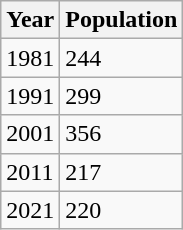<table class="wikitable">
<tr>
<th>Year</th>
<th>Population</th>
</tr>
<tr>
<td>1981</td>
<td>244</td>
</tr>
<tr>
<td>1991</td>
<td>299</td>
</tr>
<tr>
<td>2001</td>
<td>356</td>
</tr>
<tr>
<td>2011</td>
<td>217</td>
</tr>
<tr>
<td>2021</td>
<td>220</td>
</tr>
</table>
